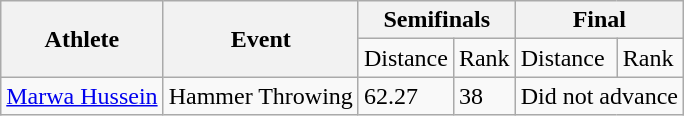<table class="wikitable">
<tr>
<th rowspan="2">Athlete</th>
<th rowspan="2">Event</th>
<th colspan="2">Semifinals</th>
<th colspan="2">Final</th>
</tr>
<tr>
<td>Distance</td>
<td>Rank</td>
<td>Distance</td>
<td>Rank</td>
</tr>
<tr>
<td><a href='#'>Marwa Hussein</a></td>
<td>Hammer Throwing</td>
<td>62.27</td>
<td>38</td>
<td colspan="2">Did not advance</td>
</tr>
</table>
